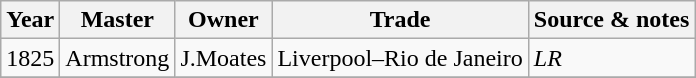<table class=" wikitable">
<tr>
<th>Year</th>
<th>Master</th>
<th>Owner</th>
<th>Trade</th>
<th>Source & notes</th>
</tr>
<tr>
<td>1825</td>
<td>Armstrong</td>
<td>J.Moates</td>
<td>Liverpool–Rio de Janeiro</td>
<td><em>LR</em></td>
</tr>
<tr>
</tr>
</table>
